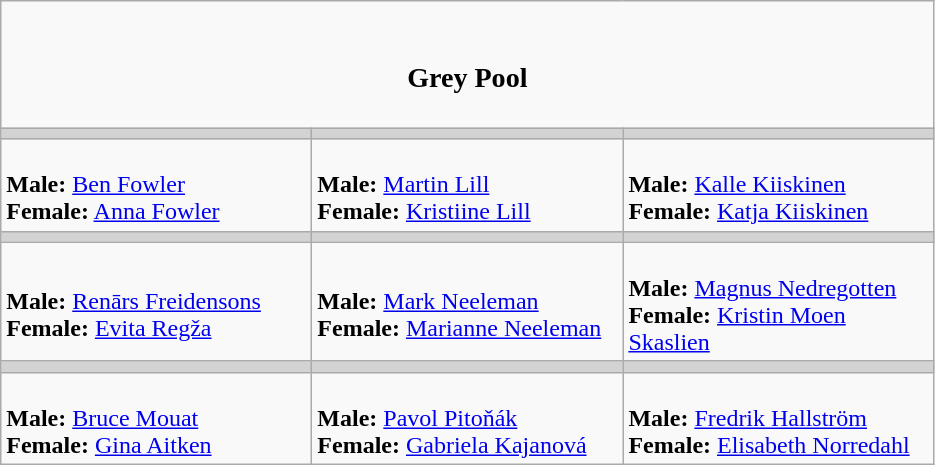<table class="wikitable">
<tr>
<td align=center colspan="3"><br><h3>Grey Pool</h3></td>
</tr>
<tr>
<th style="background: #D3D3D3;" width="200"></th>
<th style="background: #D3D3D3;" width="200"></th>
<th style="background: #D3D3D3;" width="200"></th>
</tr>
<tr>
<td><br><strong>Male:</strong> <a href='#'>Ben Fowler</a><br>
<strong>Female:</strong> <a href='#'>Anna Fowler</a></td>
<td><br><strong>Male:</strong> <a href='#'>Martin Lill</a><br>
<strong>Female:</strong> <a href='#'>Kristiine Lill</a></td>
<td><br><strong>Male:</strong> <a href='#'>Kalle Kiiskinen</a><br>
<strong>Female:</strong> <a href='#'>Katja Kiiskinen</a></td>
</tr>
<tr>
<th style="background: #D3D3D3;" width="200"></th>
<th style="background: #D3D3D3;" width="200"></th>
<th style="background: #D3D3D3;" width="200"></th>
</tr>
<tr>
<td><br><strong>Male:</strong> <a href='#'>Renārs Freidensons</a><br>
<strong>Female:</strong> <a href='#'>Evita Regža</a></td>
<td><br><strong>Male:</strong> <a href='#'>Mark Neeleman</a><br>
<strong>Female:</strong> <a href='#'>Marianne Neeleman</a></td>
<td><br><strong>Male:</strong> <a href='#'>Magnus Nedregotten</a><br>
<strong>Female:</strong> <a href='#'>Kristin Moen Skaslien</a></td>
</tr>
<tr>
<th style="background: #D3D3D3;" width="200"></th>
<th style="background: #D3D3D3;" width="200"></th>
<th style="background: #D3D3D3;" width="200"></th>
</tr>
<tr>
<td><br><strong>Male:</strong> <a href='#'>Bruce Mouat</a><br>
<strong>Female:</strong> <a href='#'>Gina Aitken</a></td>
<td><br><strong>Male:</strong> <a href='#'>Pavol Pitoňák</a><br>
<strong>Female:</strong> <a href='#'>Gabriela Kajanová</a></td>
<td><br><strong>Male:</strong> <a href='#'>Fredrik Hallström</a><br>
<strong>Female:</strong> <a href='#'>Elisabeth Norredahl</a></td>
</tr>
</table>
